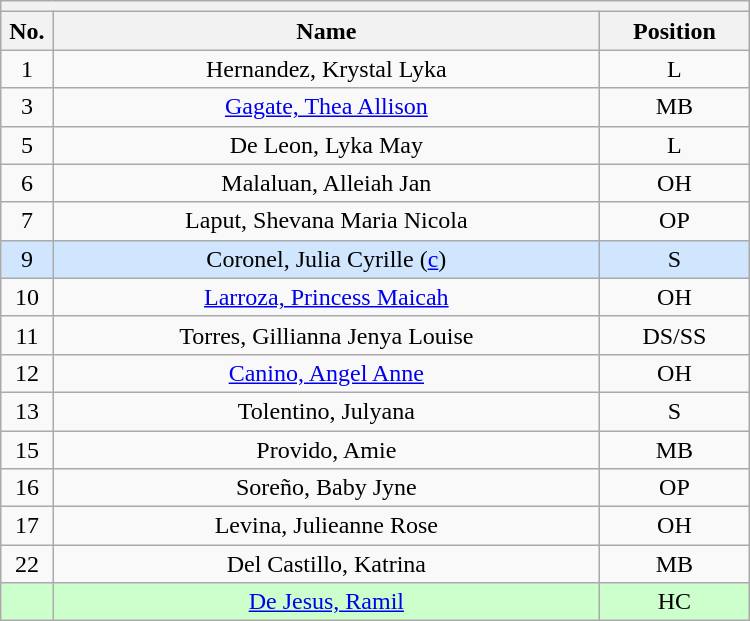<table class="wikitable mw-collapsible mw-collapsed" style="text-align:center; width:500px; border:none">
<tr>
<th style="text-align:center" colspan="3"></th>
</tr>
<tr>
<th style="width:7%">No.</th>
<th>Name</th>
<th style="width:20%">Position</th>
</tr>
<tr>
<td>1</td>
<td>Hernandez, Krystal Lyka</td>
<td>L</td>
</tr>
<tr>
<td>3</td>
<td><a href='#'>Gagate, Thea Allison</a></td>
<td>MB</td>
</tr>
<tr>
<td>5</td>
<td>De Leon, Lyka May</td>
<td>L</td>
</tr>
<tr>
<td>6</td>
<td>Malaluan, Alleiah Jan</td>
<td>OH</td>
</tr>
<tr>
<td>7</td>
<td>Laput, Shevana Maria Nicola</td>
<td>OP</td>
</tr>
<tr bgcolor=#D0E6FF>
<td>9</td>
<td>Coronel, Julia Cyrille (<a href='#'>c</a>)</td>
<td>S</td>
</tr>
<tr>
<td>10</td>
<td><a href='#'>Larroza, Princess Maicah</a></td>
<td>OH</td>
</tr>
<tr>
<td>11</td>
<td>Torres, Gillianna Jenya Louise</td>
<td>DS/SS</td>
</tr>
<tr>
<td>12</td>
<td><a href='#'>Canino, Angel Anne</a></td>
<td>OH</td>
</tr>
<tr>
<td>13</td>
<td>Tolentino, Julyana</td>
<td>S</td>
</tr>
<tr>
<td>15</td>
<td>Provido, Amie</td>
<td>MB</td>
</tr>
<tr>
<td>16</td>
<td>Soreño, Baby Jyne</td>
<td>OP</td>
</tr>
<tr>
<td>17</td>
<td>Levina, Julieanne Rose</td>
<td>OH</td>
</tr>
<tr>
<td>22</td>
<td>Del Castillo, Katrina</td>
<td>MB</td>
</tr>
<tr bgcolor=#CCFFCC>
<td></td>
<td><a href='#'>De Jesus, Ramil</a></td>
<td>HC</td>
</tr>
</table>
